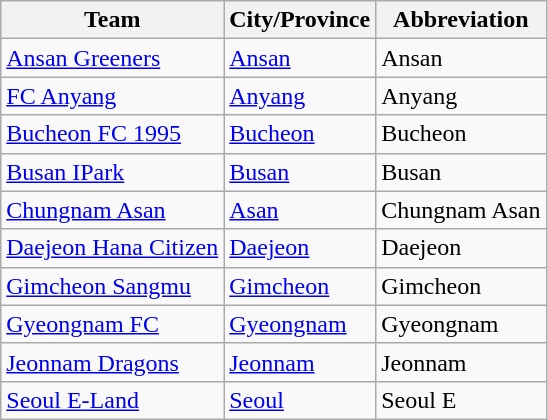<table class="wikitable">
<tr>
<th>Team</th>
<th>City/Province</th>
<th>Abbreviation</th>
</tr>
<tr>
<td><a href='#'>Ansan Greeners</a></td>
<td><a href='#'>Ansan</a></td>
<td>Ansan</td>
</tr>
<tr>
<td><a href='#'>FC Anyang</a></td>
<td><a href='#'>Anyang</a></td>
<td>Anyang</td>
</tr>
<tr>
<td><a href='#'>Bucheon FC 1995</a></td>
<td><a href='#'>Bucheon</a></td>
<td>Bucheon</td>
</tr>
<tr>
<td><a href='#'>Busan IPark</a></td>
<td><a href='#'>Busan</a></td>
<td>Busan</td>
</tr>
<tr>
<td><a href='#'>Chungnam Asan</a></td>
<td><a href='#'>Asan</a></td>
<td>Chungnam Asan</td>
</tr>
<tr>
<td><a href='#'>Daejeon Hana Citizen</a></td>
<td><a href='#'>Daejeon</a></td>
<td>Daejeon</td>
</tr>
<tr>
<td><a href='#'>Gimcheon Sangmu</a></td>
<td><a href='#'>Gimcheon</a></td>
<td>Gimcheon</td>
</tr>
<tr>
<td><a href='#'>Gyeongnam FC</a></td>
<td><a href='#'>Gyeongnam</a></td>
<td>Gyeongnam</td>
</tr>
<tr>
<td><a href='#'>Jeonnam Dragons</a></td>
<td><a href='#'>Jeonnam</a></td>
<td>Jeonnam</td>
</tr>
<tr>
<td><a href='#'>Seoul E-Land</a></td>
<td><a href='#'>Seoul</a></td>
<td>Seoul E</td>
</tr>
</table>
